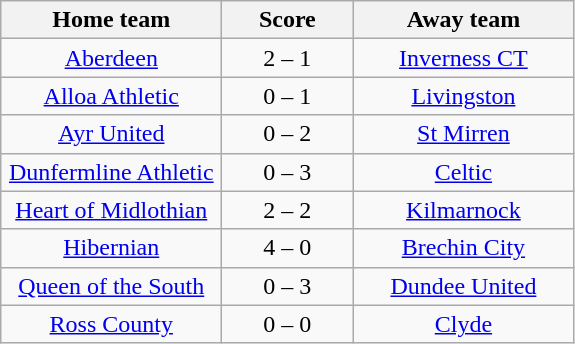<table class="wikitable" style="text-align: center">
<tr>
<th width=140>Home team</th>
<th width=80>Score</th>
<th width=140>Away team</th>
</tr>
<tr>
<td><a href='#'>Aberdeen</a></td>
<td>2 – 1</td>
<td><a href='#'>Inverness CT</a></td>
</tr>
<tr>
<td><a href='#'>Alloa Athletic</a></td>
<td>0 – 1</td>
<td><a href='#'>Livingston</a></td>
</tr>
<tr>
<td><a href='#'>Ayr United</a></td>
<td>0 – 2</td>
<td><a href='#'>St Mirren</a></td>
</tr>
<tr>
<td><a href='#'>Dunfermline Athletic</a></td>
<td>0 – 3</td>
<td><a href='#'>Celtic</a></td>
</tr>
<tr>
<td><a href='#'>Heart of Midlothian</a></td>
<td>2 – 2</td>
<td><a href='#'>Kilmarnock</a></td>
</tr>
<tr>
<td><a href='#'>Hibernian</a></td>
<td>4 – 0</td>
<td><a href='#'>Brechin City</a></td>
</tr>
<tr>
<td><a href='#'>Queen of the South</a></td>
<td>0 – 3</td>
<td><a href='#'>Dundee United</a></td>
</tr>
<tr>
<td><a href='#'>Ross County</a></td>
<td>0 – 0</td>
<td><a href='#'>Clyde</a></td>
</tr>
</table>
